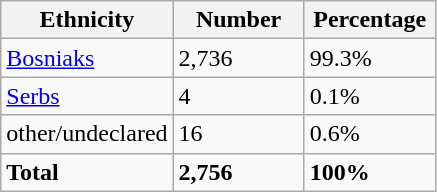<table class="wikitable">
<tr>
<th width="100px">Ethnicity</th>
<th width="80px">Number</th>
<th width="80px">Percentage</th>
</tr>
<tr>
<td><a href='#'>Bosniaks</a></td>
<td>2,736</td>
<td>99.3%</td>
</tr>
<tr>
<td><a href='#'>Serbs</a></td>
<td>4</td>
<td>0.1%</td>
</tr>
<tr>
<td>other/undeclared</td>
<td>16</td>
<td>0.6%</td>
</tr>
<tr>
<td><strong>Total</strong></td>
<td><strong>2,756</strong></td>
<td><strong>100%</strong></td>
</tr>
</table>
